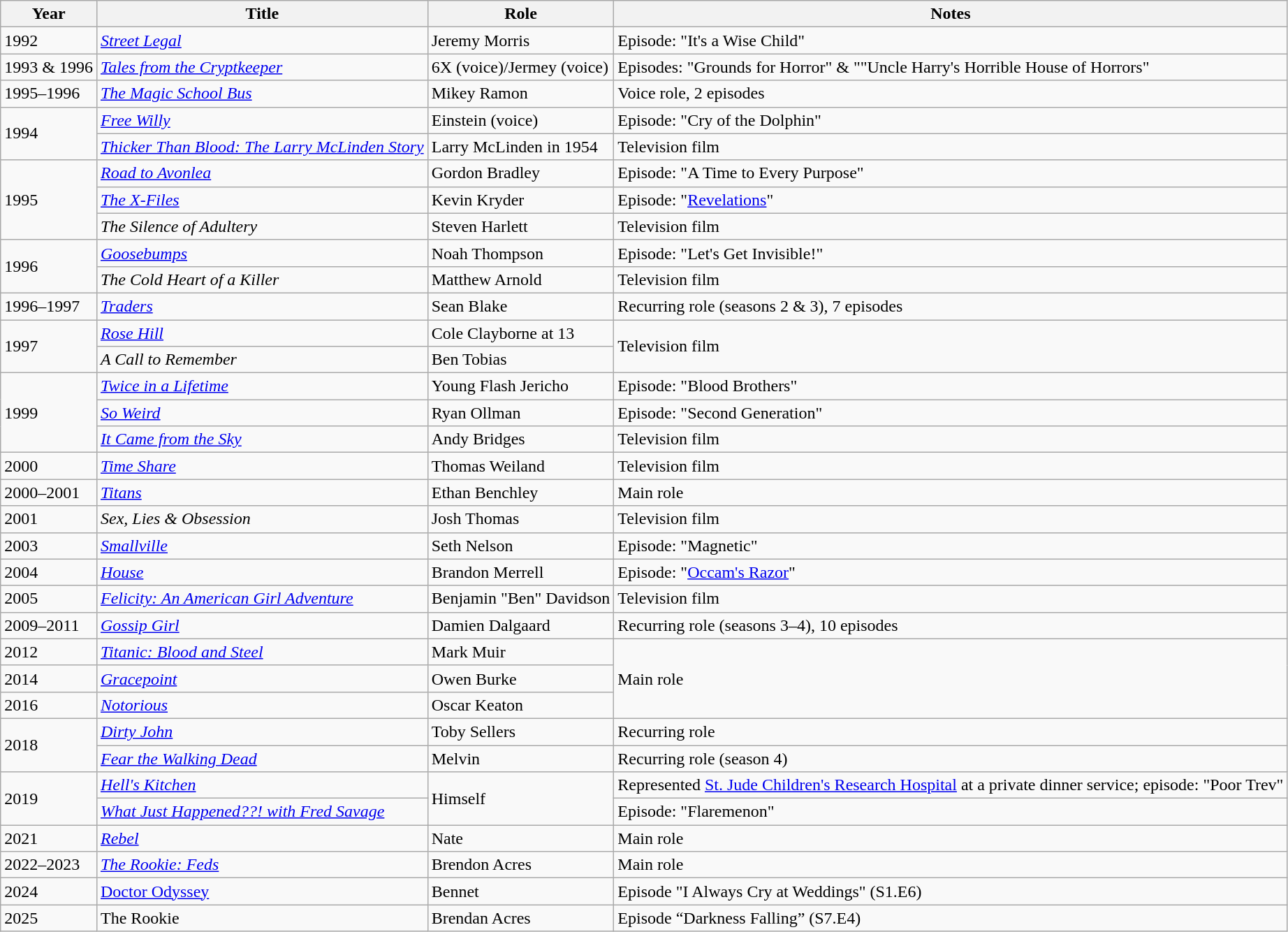<table class="wikitable sortable">
<tr>
<th>Year</th>
<th>Title</th>
<th>Role</th>
<th class="unsortable">Notes</th>
</tr>
<tr>
<td>1992</td>
<td><em><a href='#'>Street Legal</a></em></td>
<td>Jeremy Morris</td>
<td>Episode: "It's a Wise Child"</td>
</tr>
<tr>
<td>1993 & 1996</td>
<td><em><a href='#'>Tales from the Cryptkeeper</a></em></td>
<td>6X (voice)/Jermey (voice)</td>
<td>Episodes: "Grounds for Horror" & ""Uncle Harry's Horrible House of Horrors"</td>
</tr>
<tr>
<td>1995–1996</td>
<td data-sort-value="Magic School Bus, The"><em><a href='#'>The Magic School Bus</a></em></td>
<td>Mikey Ramon</td>
<td>Voice role, 2 episodes</td>
</tr>
<tr>
<td rowspan=2>1994</td>
<td><em><a href='#'>Free Willy</a></em></td>
<td>Einstein (voice)</td>
<td>Episode: "Cry of the Dolphin"</td>
</tr>
<tr>
<td><em><a href='#'>Thicker Than Blood: The Larry McLinden Story</a></em></td>
<td>Larry McLinden in 1954</td>
<td>Television film</td>
</tr>
<tr>
<td rowspan=3>1995</td>
<td><em><a href='#'>Road to Avonlea</a></em></td>
<td>Gordon Bradley</td>
<td>Episode: "A Time to Every Purpose"</td>
</tr>
<tr>
<td data-sort-value="X-Files, The"><em><a href='#'>The X-Files</a></em></td>
<td>Kevin Kryder</td>
<td>Episode: "<a href='#'>Revelations</a>"</td>
</tr>
<tr>
<td data-sort-value="Silence of Adultery, The"><em>The Silence of Adultery</em></td>
<td>Steven Harlett</td>
<td>Television film</td>
</tr>
<tr>
<td rowspan=2>1996</td>
<td><em><a href='#'>Goosebumps</a></em></td>
<td>Noah Thompson</td>
<td>Episode: "Let's Get Invisible!"</td>
</tr>
<tr>
<td data-sort-value="Cold Heart of a Killer, The"><em>The Cold Heart of a Killer</em></td>
<td>Matthew Arnold</td>
<td>Television film</td>
</tr>
<tr>
<td>1996–1997</td>
<td><em><a href='#'>Traders</a></em></td>
<td>Sean Blake</td>
<td>Recurring role (seasons 2 & 3), 7 episodes</td>
</tr>
<tr>
<td rowspan=2>1997</td>
<td><em><a href='#'>Rose Hill</a></em></td>
<td>Cole Clayborne at 13</td>
<td rowspan=2>Television film</td>
</tr>
<tr>
<td data-sort-value="Call to Remember, A"><em>A Call to Remember</em></td>
<td>Ben Tobias</td>
</tr>
<tr>
<td rowspan=3>1999</td>
<td><em><a href='#'>Twice in a Lifetime</a></em></td>
<td>Young Flash Jericho</td>
<td>Episode: "Blood Brothers"</td>
</tr>
<tr>
<td><em><a href='#'>So Weird</a></em></td>
<td>Ryan Ollman</td>
<td>Episode: "Second Generation"</td>
</tr>
<tr>
<td><em><a href='#'>It Came from the Sky</a></em></td>
<td>Andy Bridges</td>
<td>Television film</td>
</tr>
<tr>
<td>2000</td>
<td><em><a href='#'>Time Share</a></em></td>
<td>Thomas Weiland</td>
<td>Television film</td>
</tr>
<tr>
<td>2000–2001</td>
<td><em><a href='#'>Titans</a></em></td>
<td>Ethan Benchley</td>
<td>Main role</td>
</tr>
<tr>
<td>2001</td>
<td><em>Sex, Lies & Obsession</em></td>
<td>Josh Thomas</td>
<td>Television film</td>
</tr>
<tr>
<td>2003</td>
<td><em><a href='#'>Smallville</a></em></td>
<td>Seth Nelson</td>
<td>Episode: "Magnetic"</td>
</tr>
<tr>
<td>2004</td>
<td><em><a href='#'>House</a></em></td>
<td>Brandon Merrell</td>
<td>Episode: "<a href='#'>Occam's Razor</a>"</td>
</tr>
<tr>
<td>2005</td>
<td><em><a href='#'>Felicity: An American Girl Adventure</a></em></td>
<td>Benjamin "Ben" Davidson</td>
<td>Television film</td>
</tr>
<tr>
<td>2009–2011</td>
<td><em><a href='#'>Gossip Girl</a></em></td>
<td>Damien Dalgaard</td>
<td>Recurring role (seasons 3–4), 10 episodes</td>
</tr>
<tr>
<td>2012</td>
<td><em><a href='#'>Titanic: Blood and Steel</a></em></td>
<td>Mark Muir</td>
<td rowspan=3>Main role</td>
</tr>
<tr>
<td>2014</td>
<td><em><a href='#'>Gracepoint</a></em></td>
<td>Owen Burke</td>
</tr>
<tr>
<td>2016</td>
<td><em><a href='#'>Notorious</a></em></td>
<td>Oscar Keaton</td>
</tr>
<tr>
<td rowspan=2>2018</td>
<td><em><a href='#'>Dirty John</a></em></td>
<td>Toby Sellers</td>
<td>Recurring role</td>
</tr>
<tr>
<td><em><a href='#'>Fear the Walking Dead</a></em></td>
<td>Melvin</td>
<td>Recurring role (season 4)</td>
</tr>
<tr>
<td rowspan=2>2019</td>
<td><em><a href='#'>Hell's Kitchen</a></em></td>
<td rowspan=2>Himself</td>
<td>Represented <a href='#'>St. Jude Children's Research Hospital</a> at a private dinner service; episode: "Poor Trev"</td>
</tr>
<tr>
<td><em><a href='#'>What Just Happened??! with Fred Savage</a></em></td>
<td>Episode: "Flaremenon"</td>
</tr>
<tr>
<td>2021</td>
<td><em><a href='#'>Rebel</a></em></td>
<td>Nate</td>
<td>Main role</td>
</tr>
<tr>
<td>2022–2023</td>
<td data-sort-value="Rookie: Feds, The"><em><a href='#'>The Rookie: Feds</a></em></td>
<td>Brendon Acres</td>
<td>Main role</td>
</tr>
<tr>
<td>2024</td>
<td><a href='#'>Doctor Odyssey</a></td>
<td>Bennet</td>
<td>Episode "I Always Cry at Weddings" (S1.E6)</td>
</tr>
<tr>
<td>2025</td>
<td>The Rookie</td>
<td>Brendan Acres</td>
<td>Episode “Darkness Falling” (S7.E4)</td>
</tr>
</table>
